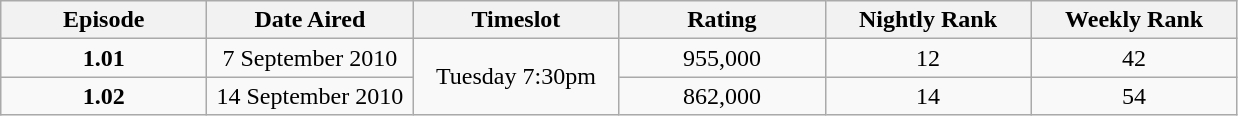<table class="wikitable">
<tr>
<th width="130">Episode</th>
<th width="130">Date Aired</th>
<th width="130">Timeslot</th>
<th width="130">Rating</th>
<th width="130">Nightly Rank</th>
<th width="130">Weekly Rank</th>
</tr>
<tr>
<td style="text-align:center"><strong>1.01</strong></td>
<td style="text-align:center" rowspan="1">7 September 2010</td>
<td style="text-align:center" rowspan="2">Tuesday 7:30pm</td>
<td style="text-align:center">955,000</td>
<td style="text-align:center">12</td>
<td style="text-align:center">42</td>
</tr>
<tr>
<td style="text-align:center"><strong>1.02</strong></td>
<td style="text-align:center" rowspan="1">14 September 2010</td>
<td style="text-align:center">862,000</td>
<td style="text-align:center">14</td>
<td style="text-align:center">54</td>
</tr>
</table>
